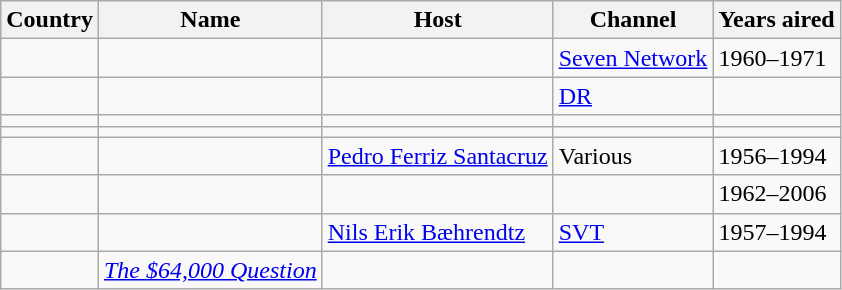<table class="wikitable">
<tr>
<th>Country</th>
<th>Name</th>
<th>Host</th>
<th>Channel</th>
<th>Years aired</th>
</tr>
<tr>
<td></td>
<td></td>
<td></td>
<td><a href='#'>Seven Network</a></td>
<td>1960–1971</td>
</tr>
<tr>
<td></td>
<td></td>
<td></td>
<td><a href='#'>DR</a></td>
<td></td>
</tr>
<tr>
<td></td>
<td></td>
<td></td>
<td></td>
<td></td>
</tr>
<tr>
<td></td>
<td></td>
<td></td>
<td></td>
<td></td>
</tr>
<tr>
<td></td>
<td></td>
<td><a href='#'>Pedro Ferriz Santacruz</a></td>
<td>Various</td>
<td>1956–1994</td>
</tr>
<tr>
<td></td>
<td></td>
<td></td>
<td></td>
<td>1962–2006</td>
</tr>
<tr>
<td></td>
<td></td>
<td><a href='#'>Nils Erik Bæhrendtz</a></td>
<td><a href='#'>SVT</a></td>
<td>1957–1994</td>
</tr>
<tr>
<td></td>
<td><em><a href='#'>The $64,000 Question</a></em></td>
<td></td>
<td></td>
<td></td>
</tr>
</table>
